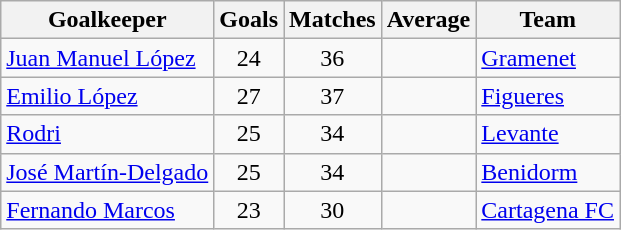<table class="wikitable sortable">
<tr>
<th>Goalkeeper</th>
<th>Goals</th>
<th>Matches</th>
<th>Average</th>
<th>Team</th>
</tr>
<tr>
<td> <a href='#'>Juan Manuel López</a></td>
<td align=center>24</td>
<td align=center>36</td>
<td align=center></td>
<td><a href='#'>Gramenet</a></td>
</tr>
<tr>
<td> <a href='#'>Emilio López</a></td>
<td align=center>27</td>
<td align=center>37</td>
<td align=center></td>
<td><a href='#'>Figueres</a></td>
</tr>
<tr>
<td> <a href='#'>Rodri</a></td>
<td align=center>25</td>
<td align=center>34</td>
<td align=center></td>
<td><a href='#'>Levante</a></td>
</tr>
<tr>
<td> <a href='#'>José Martín-Delgado</a></td>
<td align=center>25</td>
<td align=center>34</td>
<td align=center></td>
<td><a href='#'>Benidorm</a></td>
</tr>
<tr>
<td> <a href='#'>Fernando Marcos</a></td>
<td align=center>23</td>
<td align=center>30</td>
<td align=center></td>
<td><a href='#'>Cartagena FC</a></td>
</tr>
</table>
